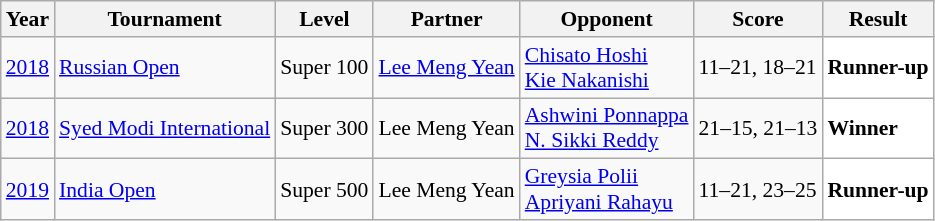<table class="sortable wikitable" style="font-size: 90%;">
<tr>
<th>Year</th>
<th>Tournament</th>
<th>Level</th>
<th>Partner</th>
<th>Opponent</th>
<th>Score</th>
<th>Result</th>
</tr>
<tr>
<td align="center"><a href='#'>2018</a></td>
<td align="left"><a href='#'>Russian Open</a></td>
<td align="left">Super 100</td>
<td align="left"> <a href='#'>Lee Meng Yean</a></td>
<td align="left"> <a href='#'>Chisato Hoshi</a><br> <a href='#'>Kie Nakanishi</a></td>
<td align="left">11–21, 18–21</td>
<td style="text-align:left; background:white"> <strong>Runner-up</strong></td>
</tr>
<tr>
<td align="center"><a href='#'>2018</a></td>
<td align="left"><a href='#'>Syed Modi International</a></td>
<td align="left">Super 300</td>
<td align="left"> Lee Meng Yean</td>
<td align="left"> <a href='#'>Ashwini Ponnappa</a><br> <a href='#'>N. Sikki Reddy</a></td>
<td align="left">21–15, 21–13</td>
<td style="text-align:left; background:white"> <strong>Winner</strong></td>
</tr>
<tr>
<td align="center"><a href='#'>2019</a></td>
<td align="left"><a href='#'>India Open</a></td>
<td align="left">Super 500</td>
<td align="left"> Lee Meng Yean</td>
<td align="left"> <a href='#'>Greysia Polii</a><br> <a href='#'>Apriyani Rahayu</a></td>
<td align="left">11–21, 23–25</td>
<td style="text-align:left; background:white"> <strong>Runner-up</strong></td>
</tr>
</table>
